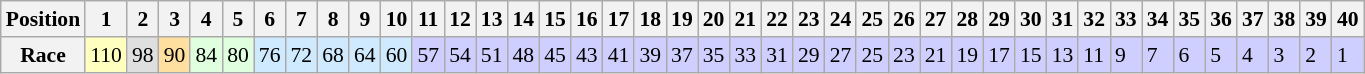<table class="wikitable" style="font-size: 90%;">
<tr>
<th>Position</th>
<th>1</th>
<th>2</th>
<th>3</th>
<th>4</th>
<th>5</th>
<th>6</th>
<th>7</th>
<th>8</th>
<th>9</th>
<th>10</th>
<th>11</th>
<th>12</th>
<th>13</th>
<th>14</th>
<th>15</th>
<th>16</th>
<th>17</th>
<th>18</th>
<th>19</th>
<th>20</th>
<th>21</th>
<th>22</th>
<th>23</th>
<th>24</th>
<th>25</th>
<th>26</th>
<th>27</th>
<th>28</th>
<th>29</th>
<th>30</th>
<th>31</th>
<th>32</th>
<th>33</th>
<th>34</th>
<th>35</th>
<th>36</th>
<th>37</th>
<th>38</th>
<th>39</th>
<th>40</th>
</tr>
<tr>
<th>Race</th>
<td style="background:#FFFFBF;">110</td>
<td style="background:#DFDFDF;">98</td>
<td style="background:#FFDF9F;">90</td>
<td style="background:#DFFFDF;">84</td>
<td style="background:#DFFFDF;">80</td>
<td style="background:#CFEAFF;">76</td>
<td style="background:#CFEAFF;">72</td>
<td style="background:#CFEAFF;">68</td>
<td style="background:#CFEAFF;">64</td>
<td style="background:#CFEAFF;">60</td>
<td style="background:#CFCFFF;">57</td>
<td style="background:#CFCFFF;">54</td>
<td style="background:#CFCFFF;">51</td>
<td style="background:#CFCFFF;">48</td>
<td style="background:#CFCFFF;">45</td>
<td style="background:#CFCFFF;">43</td>
<td style="background:#CFCFFF;">41</td>
<td style="background:#CFCFFF;">39</td>
<td style="background:#CFCFFF;">37</td>
<td style="background:#CFCFFF;">35</td>
<td style="background:#CFCFFF;">33</td>
<td style="background:#CFCFFF;">31</td>
<td style="background:#CFCFFF;">29</td>
<td style="background:#CFCFFF;">27</td>
<td style="background:#CFCFFF;">25</td>
<td style="background:#CFCFFF;">23</td>
<td style="background:#CFCFFF;">21</td>
<td style="background:#CFCFFF;">19</td>
<td style="background:#CFCFFF;">17</td>
<td style="background:#CFCFFF;">15</td>
<td style="background:#CFCFFF;">13</td>
<td style="background:#CFCFFF;">11</td>
<td style="background:#CFCFFF;">9</td>
<td style="background:#CFCFFF;">7</td>
<td style="background:#CFCFFF;">6</td>
<td style="background:#CFCFFF;">5</td>
<td style="background:#CFCFFF;">4</td>
<td style="background:#CFCFFF;">3</td>
<td style="background:#CFCFFF;">2</td>
<td style="background:#CFCFFF;">1</td>
</tr>
</table>
